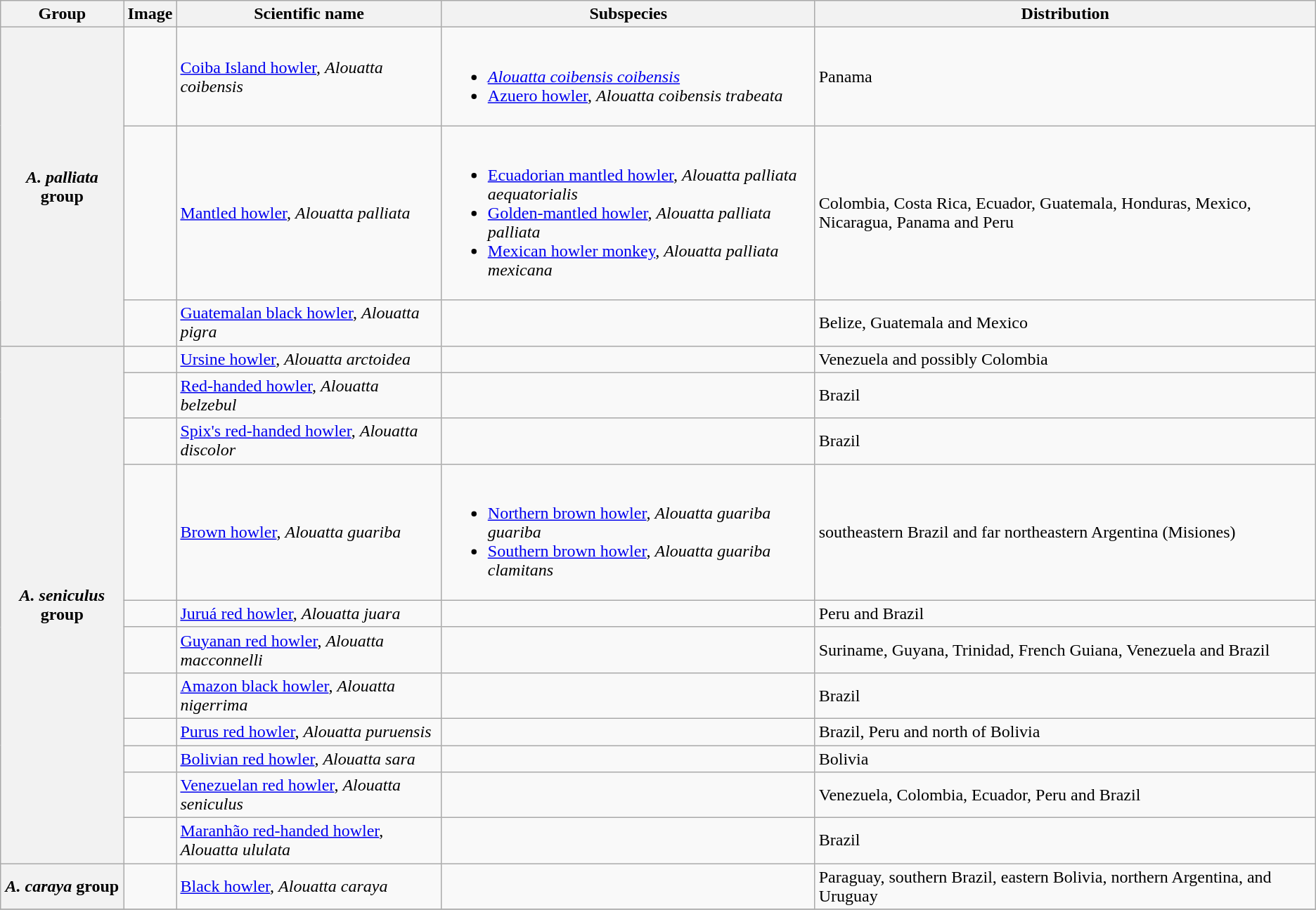<table class="wikitable collapsible">
<tr>
<th>Group</th>
<th>Image</th>
<th>Scientific name</th>
<th>Subspecies</th>
<th>Distribution</th>
</tr>
<tr>
<th rowspan="3" style="text-align:center;"><em>A. palliata</em> group</th>
<td></td>
<td><a href='#'>Coiba Island howler</a>, <em>Alouatta coibensis</em></td>
<td><br><ul><li><em><a href='#'>Alouatta coibensis coibensis</a></em></li><li><a href='#'>Azuero howler</a>, <em>Alouatta coibensis trabeata</em></li></ul></td>
<td>Panama</td>
</tr>
<tr>
<td></td>
<td><a href='#'>Mantled howler</a>, <em>Alouatta palliata</em></td>
<td><br><ul><li><a href='#'>Ecuadorian mantled howler</a>, <em>Alouatta palliata aequatorialis</em></li><li><a href='#'>Golden-mantled howler</a>, <em>Alouatta palliata palliata</em></li><li><a href='#'>Mexican howler monkey</a>, <em>Alouatta palliata mexicana</em></li></ul></td>
<td>Colombia, Costa Rica, Ecuador, Guatemala, Honduras, Mexico, Nicaragua, Panama and Peru</td>
</tr>
<tr>
<td></td>
<td><a href='#'>Guatemalan black howler</a>, <em>Alouatta pigra</em></td>
<td></td>
<td>Belize, Guatemala and Mexico</td>
</tr>
<tr>
<th rowspan="11" style="text-align:center;"><em>A. seniculus</em> group</th>
<td></td>
<td><a href='#'>Ursine howler</a>, <em>Alouatta arctoidea</em></td>
<td></td>
<td>Venezuela and possibly Colombia</td>
</tr>
<tr>
<td></td>
<td><a href='#'>Red-handed howler</a>, <em>Alouatta belzebul</em></td>
<td></td>
<td>Brazil</td>
</tr>
<tr>
<td></td>
<td><a href='#'>Spix's red-handed howler</a>, <em>Alouatta discolor</em></td>
<td></td>
<td>Brazil</td>
</tr>
<tr>
<td></td>
<td><a href='#'>Brown howler</a>, <em>Alouatta guariba</em></td>
<td><br><ul><li><a href='#'>Northern brown howler</a>, <em>Alouatta guariba guariba</em></li><li><a href='#'>Southern brown howler</a>, <em>Alouatta guariba clamitans</em></li></ul></td>
<td>southeastern Brazil and far northeastern Argentina (Misiones)</td>
</tr>
<tr>
<td></td>
<td><a href='#'>Juruá red howler</a>, <em>Alouatta juara</em></td>
<td></td>
<td>Peru and Brazil</td>
</tr>
<tr>
<td></td>
<td><a href='#'>Guyanan red howler</a>, <em>Alouatta macconnelli</em></td>
<td></td>
<td>Suriname, Guyana, Trinidad, French Guiana, Venezuela and Brazil</td>
</tr>
<tr>
<td></td>
<td><a href='#'>Amazon black howler</a>, <em>Alouatta nigerrima</em></td>
<td></td>
<td>Brazil</td>
</tr>
<tr>
<td></td>
<td><a href='#'>Purus red howler</a>, <em>Alouatta puruensis</em></td>
<td></td>
<td>Brazil, Peru and north of Bolivia</td>
</tr>
<tr>
<td></td>
<td><a href='#'>Bolivian red howler</a>, <em>Alouatta sara</em></td>
<td></td>
<td>Bolivia</td>
</tr>
<tr>
<td></td>
<td><a href='#'>Venezuelan red howler</a>, <em>Alouatta seniculus</em></td>
<td></td>
<td>Venezuela, Colombia, Ecuador, Peru and Brazil</td>
</tr>
<tr>
<td></td>
<td><a href='#'>Maranhão red-handed howler</a>, <em>Alouatta ululata</em></td>
<td></td>
<td>Brazil</td>
</tr>
<tr>
<th rowspan="1" style="text-align:center;"><em>A. caraya</em> group</th>
<td></td>
<td><a href='#'>Black howler</a>, <em>Alouatta caraya</em></td>
<td></td>
<td>Paraguay, southern Brazil, eastern Bolivia, northern Argentina, and Uruguay</td>
</tr>
<tr>
</tr>
</table>
